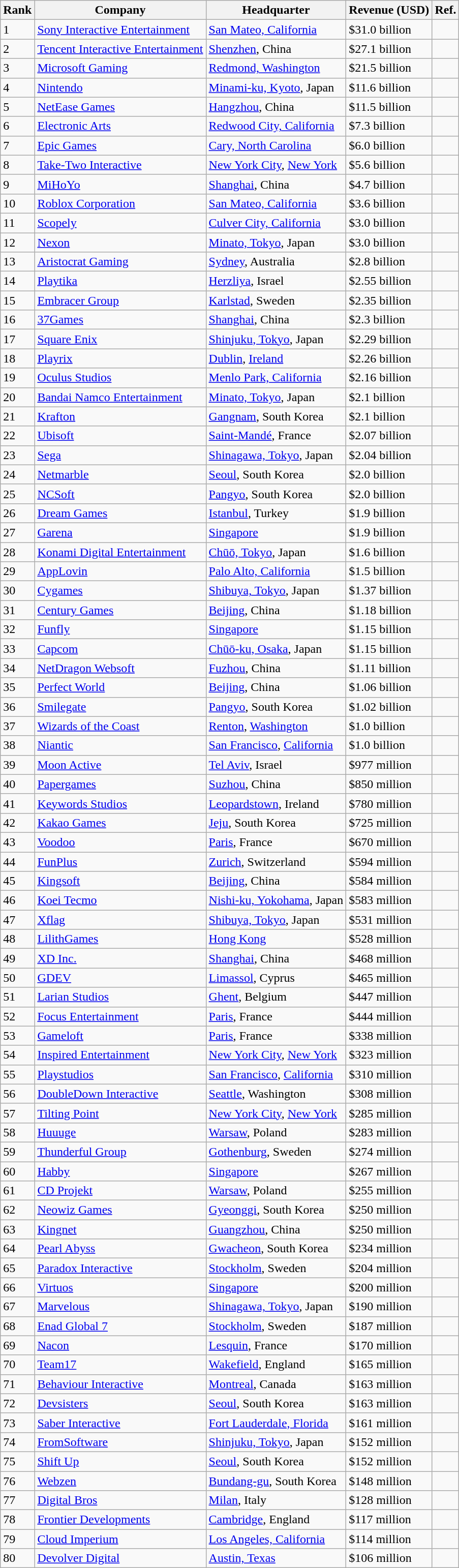<table class="wikitable sortable">
<tr>
<th>Rank</th>
<th>Company</th>
<th>Headquarter</th>
<th>Revenue (USD)</th>
<th>Ref.</th>
</tr>
<tr>
<td>1</td>
<td><a href='#'>Sony Interactive Entertainment</a></td>
<td> <a href='#'>San Mateo, California</a></td>
<td data-sort-value="31060000000"> $31.0 billion</td>
<td><br></td>
</tr>
<tr>
<td>2</td>
<td><a href='#'>Tencent Interactive Entertainment</a></td>
<td> <a href='#'>Shenzhen</a>, China</td>
<td data-sort-value="27100000000"> $27.1 billion</td>
<td></td>
</tr>
<tr>
<td>3</td>
<td><a href='#'>Microsoft Gaming</a></td>
<td>  <a href='#'>Redmond, Washington</a></td>
<td data-sort-value="21500000000"> $21.5 billion</td>
<td></td>
</tr>
<tr>
<td>4</td>
<td><a href='#'>Nintendo</a></td>
<td> <a href='#'>Minami-ku, Kyoto</a>, Japan</td>
<td data-sort-value="11600000000"> $11.6 billion</td>
<td></td>
</tr>
<tr>
<td>5</td>
<td><a href='#'>NetEase Games</a></td>
<td> <a href='#'>Hangzhou</a>, China</td>
<td data-sort-value="11500000000"> $11.5 billion</td>
<td></td>
</tr>
<tr>
<td>6</td>
<td><a href='#'>Electronic Arts</a></td>
<td> <a href='#'>Redwood City, California</a></td>
<td data-sort-value="07300000000"> $7.3 billion</td>
<td></td>
</tr>
<tr>
<td>7</td>
<td><a href='#'>Epic Games</a></td>
<td> <a href='#'>Cary, North Carolina</a></td>
<td data-sort-value="06000000000"> $6.0 billion</td>
<td></td>
</tr>
<tr>
<td>8</td>
<td><a href='#'>Take-Two Interactive</a></td>
<td> <a href='#'>New York City</a>, <a href='#'>New York</a></td>
<td data-sort-value="05600000000"> $5.6 billion</td>
<td></td>
</tr>
<tr>
<td>9</td>
<td><a href='#'>MiHoYo</a></td>
<td> <a href='#'>Shanghai</a>, China</td>
<td data-sort-value="04700000000"> $4.7 billion</td>
<td></td>
</tr>
<tr>
<td>10</td>
<td><a href='#'>Roblox Corporation</a></td>
<td> <a href='#'>San Mateo, California</a></td>
<td data-sort-value="03600000000"> $3.6 billion</td>
<td></td>
</tr>
<tr>
<td>11</td>
<td><a href='#'>Scopely</a></td>
<td> <a href='#'>Culver City, California</a></td>
<td data-sort-value="03000000000"> $3.0 billion</td>
<td></td>
</tr>
<tr>
<td>12</td>
<td><a href='#'>Nexon</a></td>
<td> <a href='#'>Minato, Tokyo</a>, Japan</td>
<td data-sort-value="03000000000"> $3.0 billion</td>
<td></td>
</tr>
<tr>
<td>13</td>
<td><a href='#'>Aristocrat Gaming</a></td>
<td> <a href='#'>Sydney</a>, Australia</td>
<td data-sort-value="02800000000"> $2.8 billion</td>
<td></td>
</tr>
<tr>
<td>14</td>
<td><a href='#'>Playtika</a></td>
<td> <a href='#'>Herzliya</a>, Israel</td>
<td data-sort-value="02550000000"> $2.55 billion</td>
<td></td>
</tr>
<tr>
<td>15</td>
<td><a href='#'>Embracer Group</a></td>
<td> <a href='#'>Karlstad</a>, Sweden</td>
<td data-sort-value="02350000000"> $2.35 billion</td>
<td></td>
</tr>
<tr>
<td>16</td>
<td><a href='#'>37Games</a></td>
<td> <a href='#'>Shanghai</a>, China</td>
<td data-sort-value="02300000000"> $2.3 billion</td>
<td></td>
</tr>
<tr>
<td>17</td>
<td><a href='#'>Square Enix</a></td>
<td> <a href='#'>Shinjuku, Tokyo</a>, Japan</td>
<td data-sort-value="02290000000"> $2.29 billion</td>
<td></td>
</tr>
<tr>
<td>18</td>
<td><a href='#'>Playrix</a></td>
<td> <a href='#'>Dublin</a>, <a href='#'>Ireland</a></td>
<td data-sort-value="02260000000"> $2.26 billion</td>
<td></td>
</tr>
<tr>
<td>19</td>
<td><a href='#'>Oculus Studios</a></td>
<td> <a href='#'>Menlo Park, California</a></td>
<td data-sort-value="02160000000"> $2.16 billion</td>
<td></td>
</tr>
<tr>
<td>20</td>
<td><a href='#'>Bandai Namco Entertainment</a></td>
<td> <a href='#'>Minato, Tokyo</a>, Japan</td>
<td data-sort-value="02100000000"> $2.1 billion</td>
<td></td>
</tr>
<tr>
<td>21</td>
<td><a href='#'>Krafton</a></td>
<td> <a href='#'>Gangnam</a>, South Korea</td>
<td data-sort-value="02100000000"> $2.1 billion</td>
<td></td>
</tr>
<tr>
<td>22</td>
<td><a href='#'>Ubisoft</a></td>
<td> <a href='#'>Saint-Mandé</a>, France</td>
<td data-sort-value="02070000000"> $2.07 billion</td>
<td></td>
</tr>
<tr>
<td>23</td>
<td><a href='#'>Sega</a></td>
<td> <a href='#'>Shinagawa, Tokyo</a>, Japan</td>
<td data-sort-value="02040000000"> $2.04 billion</td>
<td></td>
</tr>
<tr>
<td>24</td>
<td><a href='#'>Netmarble</a></td>
<td> <a href='#'>Seoul</a>, South Korea</td>
<td data-sort-value="02000000000"> $2.0 billion</td>
<td></td>
</tr>
<tr>
<td>25</td>
<td><a href='#'>NCSoft</a></td>
<td> <a href='#'>Pangyo</a>, South Korea</td>
<td data-sort-value="02000000000"> $2.0 billion</td>
<td></td>
</tr>
<tr>
<td>26</td>
<td><a href='#'>Dream Games</a></td>
<td> <a href='#'>Istanbul</a>, Turkey</td>
<td data-sort-value="01900000000"> $1.9 billion</td>
<td></td>
</tr>
<tr>
<td>27</td>
<td><a href='#'>Garena</a></td>
<td> <a href='#'>Singapore</a></td>
<td data-sort-value="01900000000"> $1.9 billion</td>
<td></td>
</tr>
<tr>
<td>28</td>
<td><a href='#'>Konami Digital Entertainment</a></td>
<td> <a href='#'>Chūō, Tokyo</a>, Japan</td>
<td data-sort-value="01600000000"> $1.6 billion</td>
<td></td>
</tr>
<tr>
<td>29</td>
<td><a href='#'>AppLovin</a></td>
<td> <a href='#'>Palo Alto, California</a></td>
<td data-sort-value="01500000000"> $1.5 billion</td>
<td></td>
</tr>
<tr>
<td>30</td>
<td><a href='#'>Cygames</a></td>
<td> <a href='#'>Shibuya, Tokyo</a>, Japan</td>
<td data-sort-value="01370000000"> $1.37 billion</td>
<td></td>
</tr>
<tr>
<td>31</td>
<td><a href='#'>Century Games</a></td>
<td> <a href='#'>Beijing</a>, China</td>
<td data-sort-value="01180000000"> $1.18 billion</td>
<td></td>
</tr>
<tr>
<td>32</td>
<td><a href='#'>Funfly</a></td>
<td> <a href='#'>Singapore</a></td>
<td data-sort-value="01150000000"> $1.15 billion</td>
<td></td>
</tr>
<tr>
<td>33</td>
<td><a href='#'>Capcom</a></td>
<td> <a href='#'>Chūō-ku, Osaka</a>, Japan</td>
<td data-sort-value="01150000000"> $1.15 billion</td>
<td></td>
</tr>
<tr>
<td>34</td>
<td><a href='#'>NetDragon Websoft</a></td>
<td> <a href='#'>Fuzhou</a>, China</td>
<td data-sort-value="01110000000"> $1.11 billion</td>
<td></td>
</tr>
<tr>
<td>35</td>
<td><a href='#'>Perfect World</a></td>
<td> <a href='#'>Beijing</a>, China</td>
<td data-sort-value="01060000000"> $1.06 billion</td>
<td></td>
</tr>
<tr>
<td>36</td>
<td><a href='#'>Smilegate</a></td>
<td> <a href='#'>Pangyo</a>, South Korea</td>
<td data-sort-value="01020000000"> $1.02 billion</td>
<td></td>
</tr>
<tr>
<td>37</td>
<td><a href='#'>Wizards of the Coast</a></td>
<td> <a href='#'>Renton</a>, <a href='#'>Washington</a></td>
<td data-sort-value="01000000000"> $1.0 billion</td>
<td></td>
</tr>
<tr>
<td>38</td>
<td><a href='#'>Niantic</a></td>
<td> <a href='#'>San Francisco</a>, <a href='#'>California</a></td>
<td data-sort-value="01000000000"> $1.0 billion</td>
<td></td>
</tr>
<tr>
<td>39</td>
<td><a href='#'>Moon Active</a></td>
<td> <a href='#'>Tel Aviv</a>, Israel</td>
<td data-sort-value="00977000000"> $977 million</td>
<td></td>
</tr>
<tr>
<td>40</td>
<td><a href='#'>Papergames</a></td>
<td> <a href='#'>Suzhou</a>, China</td>
<td data-sort-value="00850000000"> $850 million</td>
<td></td>
</tr>
<tr>
<td>41</td>
<td><a href='#'>Keywords Studios</a></td>
<td> <a href='#'>Leopardstown</a>, Ireland</td>
<td data-sort-value="00780000000"> $780 million</td>
<td></td>
</tr>
<tr>
<td>42</td>
<td><a href='#'>Kakao Games</a></td>
<td> <a href='#'>Jeju</a>, South Korea</td>
<td data-sort-value="00725000000"> $725 million</td>
<td></td>
</tr>
<tr>
<td>43</td>
<td><a href='#'>Voodoo</a></td>
<td> <a href='#'>Paris</a>, France</td>
<td data-sort-value="00670000000"> $670 million</td>
<td></td>
</tr>
<tr>
<td>44</td>
<td><a href='#'>FunPlus</a></td>
<td> <a href='#'>Zurich</a>, Switzerland</td>
<td data-sort-value="00594000000"> $594 million</td>
<td></td>
</tr>
<tr>
<td>45</td>
<td><a href='#'>Kingsoft</a></td>
<td> <a href='#'>Beijing</a>, China</td>
<td data-sort-value="00584000000"> $584 million</td>
<td></td>
</tr>
<tr>
<td>46</td>
<td><a href='#'>Koei Tecmo</a></td>
<td> <a href='#'>Nishi-ku, Yokohama</a>, Japan</td>
<td data-sort-value="00583000000"> $583 million</td>
<td></td>
</tr>
<tr>
<td>47</td>
<td><a href='#'>Xflag</a></td>
<td> <a href='#'>Shibuya, Tokyo</a>, Japan</td>
<td data-sort-value="00531000000"> $531 million</td>
<td></td>
</tr>
<tr>
<td>48</td>
<td><a href='#'>LilithGames</a></td>
<td> <a href='#'>Hong Kong</a></td>
<td data-sort-value="00528000000"> $528 million</td>
<td></td>
</tr>
<tr>
<td>49</td>
<td><a href='#'>XD Inc.</a></td>
<td> <a href='#'>Shanghai</a>, China</td>
<td data-sort-value="00468000000"> $468 million</td>
<td></td>
</tr>
<tr>
<td>50</td>
<td><a href='#'>GDEV</a></td>
<td> <a href='#'>Limassol</a>, Cyprus</td>
<td data-sort-value="00465000000"> $465 million</td>
<td></td>
</tr>
<tr>
<td>51</td>
<td><a href='#'>Larian Studios</a></td>
<td> <a href='#'>Ghent</a>, Belgium</td>
<td data-sort-value="00447000000"> $447 million</td>
<td></td>
</tr>
<tr>
<td>52</td>
<td><a href='#'>Focus Entertainment</a></td>
<td> <a href='#'>Paris</a>, France</td>
<td data-sort-value="00444000000"> $444 million</td>
<td></td>
</tr>
<tr>
<td>53</td>
<td><a href='#'>Gameloft</a></td>
<td> <a href='#'>Paris</a>, France</td>
<td data-sort-value="00338000000"> $338 million</td>
<td></td>
</tr>
<tr>
<td>54</td>
<td><a href='#'>Inspired Entertainment</a></td>
<td> <a href='#'>New York City</a>, <a href='#'>New York</a></td>
<td data-sort-value="00323000000"> $323 million</td>
<td></td>
</tr>
<tr>
<td>55</td>
<td><a href='#'>Playstudios</a></td>
<td> <a href='#'>San Francisco</a>, <a href='#'>California</a></td>
<td data-sort-value="00310000000"> $310 million</td>
<td></td>
</tr>
<tr>
<td>56</td>
<td><a href='#'>DoubleDown Interactive</a></td>
<td> <a href='#'>Seattle</a>, Washington</td>
<td data-sort-value="00308000000"> $308 million</td>
<td></td>
</tr>
<tr>
<td>57</td>
<td><a href='#'>Tilting Point</a></td>
<td> <a href='#'>New York City</a>, <a href='#'>New York</a></td>
<td data-sort-value="00285000000"> $285 million</td>
<td></td>
</tr>
<tr>
<td>58</td>
<td><a href='#'>Huuuge</a></td>
<td> <a href='#'>Warsaw</a>, Poland</td>
<td data-sort-value="00283000000"> $283 million</td>
<td></td>
</tr>
<tr>
<td>59</td>
<td><a href='#'>Thunderful Group</a></td>
<td> <a href='#'>Gothenburg</a>, Sweden</td>
<td data-sort-value="00274000000"> $274 million</td>
<td></td>
</tr>
<tr>
<td>60</td>
<td><a href='#'>Habby</a></td>
<td> <a href='#'>Singapore</a></td>
<td data-sort-value="00267000000"> $267 million</td>
<td></td>
</tr>
<tr>
<td>61</td>
<td><a href='#'>CD Projekt</a></td>
<td> <a href='#'>Warsaw</a>, Poland</td>
<td data-sort-value="00255000000"> $255 million</td>
<td></td>
</tr>
<tr>
<td>62</td>
<td><a href='#'>Neowiz Games</a></td>
<td> <a href='#'>Gyeonggi</a>, South Korea</td>
<td data-sort-value="00250000000"> $250 million</td>
<td></td>
</tr>
<tr>
<td>63</td>
<td><a href='#'>Kingnet</a></td>
<td> <a href='#'>Guangzhou</a>, China</td>
<td data-sort-value="00250000000"> $250 million</td>
<td></td>
</tr>
<tr>
<td>64</td>
<td><a href='#'>Pearl Abyss</a></td>
<td> <a href='#'>Gwacheon</a>, South Korea</td>
<td data-sort-value="00234000000"> $234 million</td>
<td></td>
</tr>
<tr>
<td>65</td>
<td><a href='#'>Paradox Interactive</a></td>
<td> <a href='#'>Stockholm</a>, Sweden</td>
<td data-sort-value="00204000000"> $204 million</td>
<td></td>
</tr>
<tr>
<td>66</td>
<td><a href='#'>Virtuos</a></td>
<td> <a href='#'>Singapore</a></td>
<td data-sort-value="00200000000"> $200 million</td>
<td></td>
</tr>
<tr>
<td>67</td>
<td><a href='#'>Marvelous</a></td>
<td> <a href='#'>Shinagawa, Tokyo</a>, Japan</td>
<td data-sort-value="00190000000"> $190 million</td>
<td></td>
</tr>
<tr>
<td>68</td>
<td><a href='#'>Enad Global 7</a></td>
<td> <a href='#'>Stockholm</a>, Sweden</td>
<td data-sort-value="00187000000"> $187 million</td>
<td></td>
</tr>
<tr>
<td>69</td>
<td><a href='#'>Nacon</a></td>
<td> <a href='#'>Lesquin</a>, France</td>
<td data-sort-value="00170000000"> $170 million</td>
<td></td>
</tr>
<tr>
<td>70</td>
<td><a href='#'>Team17</a></td>
<td> <a href='#'>Wakefield</a>, England</td>
<td data-sort-value="00165000000"> $165 million</td>
<td></td>
</tr>
<tr>
<td>71</td>
<td><a href='#'>Behaviour Interactive</a></td>
<td> <a href='#'>Montreal</a>, Canada</td>
<td data-sort-value="00163000000"> $163 million</td>
<td></td>
</tr>
<tr>
<td>72</td>
<td><a href='#'>Devsisters</a></td>
<td> <a href='#'>Seoul</a>, South Korea</td>
<td data-sort-value="00163000000"> $163 million</td>
<td></td>
</tr>
<tr>
<td>73</td>
<td><a href='#'>Saber Interactive</a></td>
<td> <a href='#'>Fort Lauderdale, Florida</a></td>
<td data-sort-value="00161000000"> $161 million</td>
<td></td>
</tr>
<tr>
<td>74</td>
<td><a href='#'>FromSoftware</a></td>
<td> <a href='#'>Shinjuku, Tokyo</a>, Japan</td>
<td data-sort-value="00152000000"> $152 million</td>
<td></td>
</tr>
<tr>
<td>75</td>
<td><a href='#'>Shift Up</a></td>
<td> <a href='#'>Seoul</a>, South Korea</td>
<td data-sort-value="00152000000"> $152 million</td>
<td></td>
</tr>
<tr>
<td>76</td>
<td><a href='#'>Webzen</a></td>
<td> <a href='#'>Bundang-gu</a>,  South Korea</td>
<td data-sort-value="00148000000"> $148 million</td>
<td></td>
</tr>
<tr>
<td>77</td>
<td><a href='#'>Digital Bros</a></td>
<td> <a href='#'>Milan</a>, Italy</td>
<td data-sort-value="00128000000"> $128 million</td>
<td></td>
</tr>
<tr>
<td>78</td>
<td><a href='#'>Frontier Developments</a></td>
<td> <a href='#'>Cambridge</a>, England</td>
<td data-sort-value="00117000000"> $117 million</td>
<td></td>
</tr>
<tr>
<td>79</td>
<td><a href='#'>Cloud Imperium</a></td>
<td> <a href='#'>Los Angeles, California</a></td>
<td data-sort-value="00114000000"> $114 million</td>
<td></td>
</tr>
<tr>
<td>80</td>
<td><a href='#'>Devolver Digital</a></td>
<td> <a href='#'>Austin, Texas</a></td>
<td data-sort-value="00106000000"> $106 million</td>
<td></td>
</tr>
</table>
